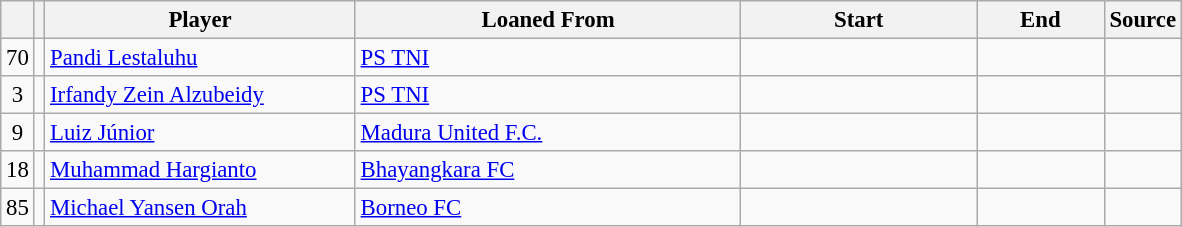<table class="wikitable plainrowheaders sortable" style="font-size:95%">
<tr>
<th></th>
<th></th>
<th scope=col style="width:200px;"><strong>Player</strong></th>
<th scope=col style="width:250px;"><strong>Loaned From</strong></th>
<th scope=col style="width:150px;"><strong>Start</strong></th>
<th scope=col style="width:78px;"><strong>End</strong></th>
<th><strong>Source</strong></th>
</tr>
<tr>
<td align=center>70</td>
<td align=center></td>
<td> <a href='#'>Pandi Lestaluhu</a></td>
<td> <a href='#'>PS TNI</a></td>
<td align=center></td>
<td align=center></td>
<td align=center></td>
</tr>
<tr>
<td align=center>3</td>
<td align=center></td>
<td> <a href='#'>Irfandy Zein Alzubeidy</a></td>
<td> <a href='#'>PS TNI</a></td>
<td align=center></td>
<td align=center></td>
<td align=center></td>
</tr>
<tr>
<td align=center>9</td>
<td align=center></td>
<td> <a href='#'>Luiz Júnior</a></td>
<td> <a href='#'>Madura United F.C.</a></td>
<td align=center></td>
<td align=center></td>
<td align=center></td>
</tr>
<tr>
<td align=center>18</td>
<td align=center></td>
<td> <a href='#'>Muhammad Hargianto</a></td>
<td> <a href='#'>Bhayangkara FC</a></td>
<td align=center></td>
<td align=center></td>
<td align=center></td>
</tr>
<tr>
<td align=center>85</td>
<td align=center></td>
<td> <a href='#'>Michael Yansen Orah</a></td>
<td> <a href='#'>Borneo FC</a></td>
<td align=center></td>
<td align=center></td>
<td align=center></td>
</tr>
</table>
